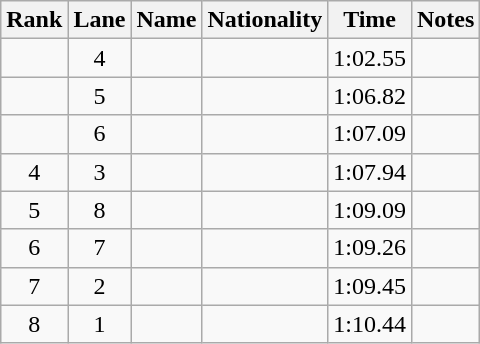<table class="wikitable sortable" style="text-align:center">
<tr>
<th>Rank</th>
<th>Lane</th>
<th>Name</th>
<th>Nationality</th>
<th>Time</th>
<th>Notes</th>
</tr>
<tr>
<td></td>
<td>4</td>
<td align=left></td>
<td align=left></td>
<td>1:02.55</td>
<td><strong></strong></td>
</tr>
<tr>
<td></td>
<td>5</td>
<td align=left></td>
<td align=left></td>
<td>1:06.82</td>
<td></td>
</tr>
<tr>
<td></td>
<td>6</td>
<td align=left></td>
<td align=left></td>
<td>1:07.09</td>
<td></td>
</tr>
<tr>
<td>4</td>
<td>3</td>
<td align=left></td>
<td align=left></td>
<td>1:07.94</td>
<td></td>
</tr>
<tr>
<td>5</td>
<td>8</td>
<td align=left></td>
<td align=left></td>
<td>1:09.09</td>
<td></td>
</tr>
<tr>
<td>6</td>
<td>7</td>
<td align=left></td>
<td align=left></td>
<td>1:09.26</td>
<td></td>
</tr>
<tr>
<td>7</td>
<td>2</td>
<td align=left></td>
<td align=left></td>
<td>1:09.45</td>
<td></td>
</tr>
<tr>
<td>8</td>
<td>1</td>
<td align=left></td>
<td align=left></td>
<td>1:10.44</td>
<td></td>
</tr>
</table>
